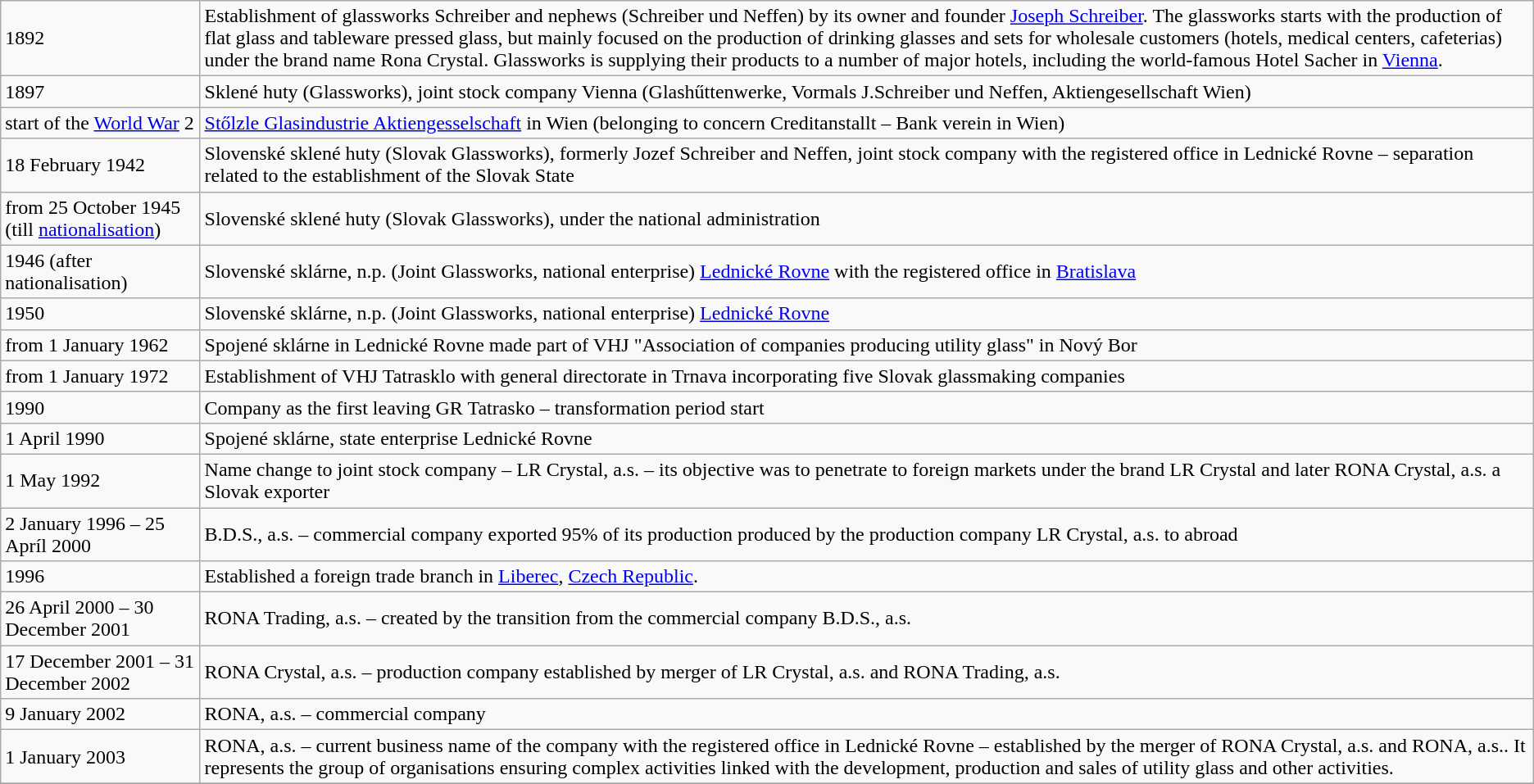<table class="wikitable">
<tr>
<td>1892</td>
<td>Establishment of glassworks Schreiber and nephews (Schreiber und Neffen) by its owner and founder <a href='#'>Joseph Schreiber</a>. The glassworks starts with the production of flat glass and tableware pressed glass, but mainly focused on the production of drinking glasses and sets for wholesale customers (hotels, medical centers, cafeterias) under the brand name Rona Crystal. Glassworks is supplying their products to a number of major hotels, including the world-famous Hotel Sacher in <a href='#'>Vienna</a>.</td>
</tr>
<tr>
<td>1897</td>
<td>Sklené huty (Glassworks), joint stock company Vienna (Glashűttenwerke, Vormals J.Schreiber und Neffen, Aktiengesellschaft Wien)</td>
</tr>
<tr>
<td>start of the <a href='#'>World War</a> 2</td>
<td><a href='#'>Stőlzle Glasindustrie Aktiengesselschaft</a> in Wien (belonging to concern Creditanstallt – Bank verein in Wien)</td>
</tr>
<tr>
<td>18 February 1942</td>
<td>Slovenské sklené huty (Slovak Glassworks), formerly Jozef Schreiber and Neffen, joint stock company with the registered office in Lednické Rovne – separation related to the establishment of the Slovak State</td>
</tr>
<tr>
<td>from 25 October 1945 (till <a href='#'>nationalisation</a>)</td>
<td>Slovenské sklené huty (Slovak Glassworks), under the national administration</td>
</tr>
<tr>
<td>1946 (after nationalisation)</td>
<td>Slovenské sklárne, n.p. (Joint Glassworks, national enterprise) <a href='#'>Lednické Rovne</a> with the registered office in <a href='#'>Bratislava</a></td>
</tr>
<tr>
<td>1950</td>
<td>Slovenské sklárne, n.p. (Joint Glassworks, national enterprise) <a href='#'>Lednické Rovne</a></td>
</tr>
<tr>
<td>from 1 January 1962</td>
<td>Spojené sklárne in Lednické Rovne made part of VHJ "Association of companies producing utility glass" in Nový Bor</td>
</tr>
<tr>
<td>from 1 January 1972</td>
<td>Establishment of VHJ Tatrasklo with general directorate in Trnava incorporating five Slovak glassmaking companies</td>
</tr>
<tr>
<td>1990</td>
<td>Company as the first leaving GR Tatrasko – transformation period start</td>
</tr>
<tr>
<td>1 April 1990</td>
<td>Spojené sklárne, state enterprise Lednické Rovne</td>
</tr>
<tr>
<td>1 May 1992</td>
<td>Name change to joint stock company – LR Crystal, a.s. – its objective was to penetrate to foreign markets under the brand LR Crystal and later RONA Crystal, a.s. a Slovak exporter</td>
</tr>
<tr>
<td>2 January 1996 – 25 Apríl 2000</td>
<td>B.D.S., a.s. – commercial company exported 95% of its production produced by the production company LR Crystal, a.s. to abroad</td>
</tr>
<tr>
<td>1996</td>
<td>Established a foreign trade branch in <a href='#'>Liberec</a>, <a href='#'>Czech Republic</a>.</td>
</tr>
<tr>
<td>26 April 2000 – 30 December 2001</td>
<td>RONA Trading, a.s. – created by the transition from the commercial company B.D.S., a.s.</td>
</tr>
<tr>
<td>17 December 2001 – 31 December 2002</td>
<td>RONA Crystal, a.s. – production company established by merger of LR Crystal, a.s. and RONA Trading, a.s.</td>
</tr>
<tr>
<td>9 January 2002</td>
<td>RONA, a.s. – commercial company</td>
</tr>
<tr>
<td>1 January 2003</td>
<td>RONA, a.s. – current business name of the company with the registered office in Lednické Rovne – established by the merger of RONA Crystal, a.s. and RONA, a.s.. It represents the group of organisations ensuring complex activities linked with the development, production and sales of utility glass and other activities.</td>
</tr>
<tr>
</tr>
</table>
